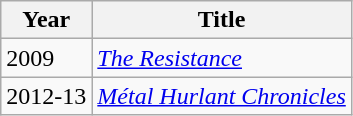<table class="wikitable">
<tr>
<th>Year</th>
<th>Title</th>
</tr>
<tr>
<td>2009</td>
<td><em><a href='#'>The Resistance</a></em></td>
</tr>
<tr>
<td>2012-13</td>
<td><em><a href='#'>Métal Hurlant Chronicles</a></em></td>
</tr>
</table>
